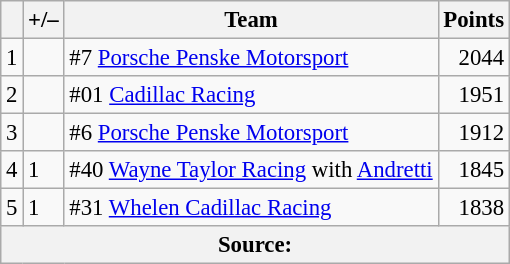<table class="wikitable" style="font-size: 95%;">
<tr>
<th scope="col"></th>
<th scope="col">+/–</th>
<th scope="col">Team</th>
<th scope="col">Points</th>
</tr>
<tr>
<td align=center>1</td>
<td align=left></td>
<td>#7 <a href='#'>Porsche Penske Motorsport</a></td>
<td align=right>2044</td>
</tr>
<tr>
<td align=center>2</td>
<td align=left></td>
<td>#01 <a href='#'>Cadillac Racing</a></td>
<td align=right>1951</td>
</tr>
<tr>
<td align=center>3</td>
<td align=left></td>
<td>#6 <a href='#'>Porsche Penske Motorsport</a></td>
<td align=right>1912</td>
</tr>
<tr>
<td align=center>4</td>
<td align=left> 1</td>
<td>#40 <a href='#'>Wayne Taylor Racing</a> with <a href='#'>Andretti</a></td>
<td align=right>1845</td>
</tr>
<tr>
<td align=center>5</td>
<td align=left> 1</td>
<td>#31 <a href='#'>Whelen Cadillac Racing</a></td>
<td align=right>1838</td>
</tr>
<tr>
<th colspan=5>Source:</th>
</tr>
</table>
